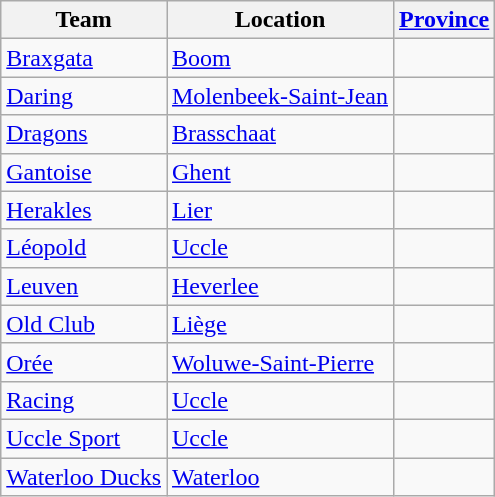<table class="wikitable sortable">
<tr>
<th>Team</th>
<th>Location</th>
<th><a href='#'>Province</a></th>
</tr>
<tr>
<td><a href='#'>Braxgata</a></td>
<td><a href='#'>Boom</a></td>
<td></td>
</tr>
<tr>
<td><a href='#'>Daring</a></td>
<td><a href='#'>Molenbeek-Saint-Jean</a></td>
<td></td>
</tr>
<tr>
<td><a href='#'>Dragons</a></td>
<td><a href='#'>Brasschaat</a></td>
<td></td>
</tr>
<tr>
<td><a href='#'>Gantoise</a></td>
<td><a href='#'>Ghent</a></td>
<td></td>
</tr>
<tr>
<td><a href='#'>Herakles</a></td>
<td><a href='#'>Lier</a></td>
<td></td>
</tr>
<tr>
<td><a href='#'>Léopold</a></td>
<td><a href='#'>Uccle</a></td>
<td></td>
</tr>
<tr>
<td><a href='#'>Leuven</a></td>
<td><a href='#'>Heverlee</a></td>
<td></td>
</tr>
<tr>
<td><a href='#'>Old Club</a></td>
<td><a href='#'>Liège</a></td>
<td></td>
</tr>
<tr>
<td><a href='#'>Orée</a></td>
<td><a href='#'>Woluwe-Saint-Pierre</a></td>
<td></td>
</tr>
<tr>
<td><a href='#'>Racing</a></td>
<td><a href='#'>Uccle</a></td>
<td></td>
</tr>
<tr>
<td><a href='#'>Uccle Sport</a></td>
<td><a href='#'>Uccle</a></td>
<td></td>
</tr>
<tr>
<td><a href='#'>Waterloo Ducks</a></td>
<td><a href='#'>Waterloo</a></td>
<td></td>
</tr>
</table>
